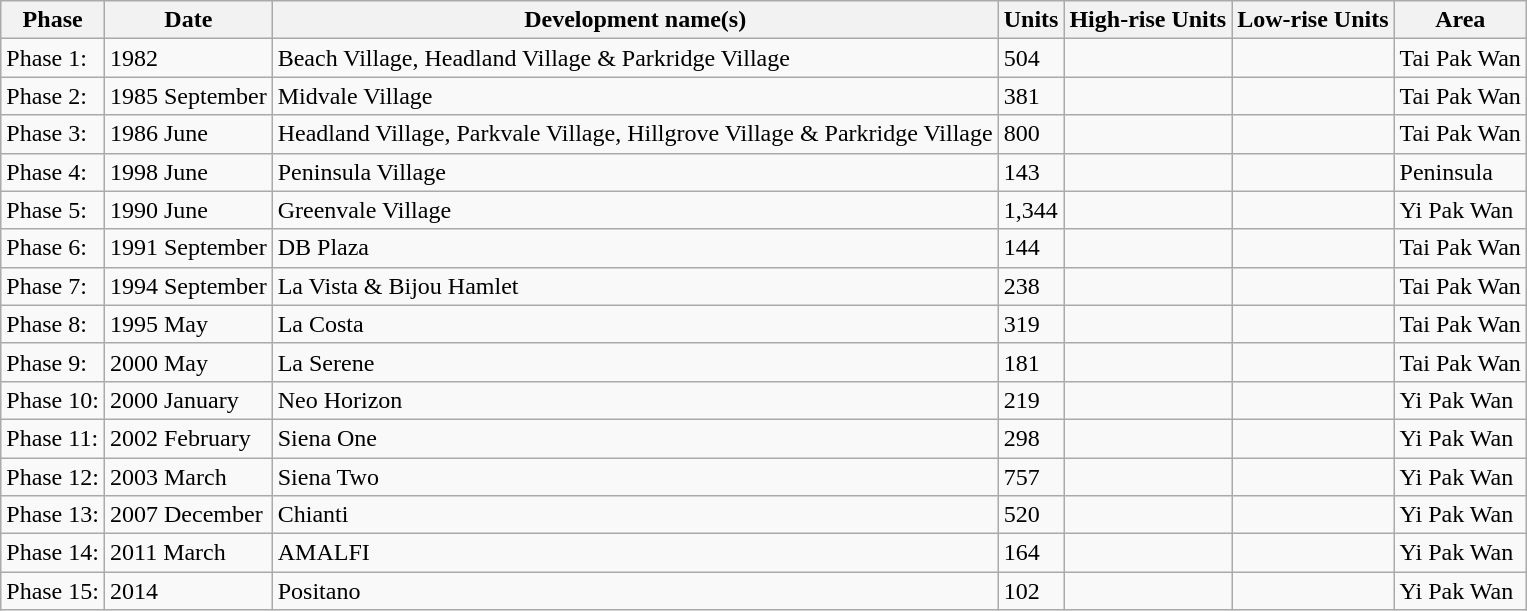<table class="wikitable sortable" border="1">
<tr>
<th>Phase</th>
<th>Date</th>
<th>Development name(s)</th>
<th>Units</th>
<th>High-rise Units</th>
<th>Low-rise Units</th>
<th>Area</th>
</tr>
<tr>
<td>Phase 1:</td>
<td>1982</td>
<td>Beach Village, Headland Village & Parkridge Village</td>
<td>504</td>
<td></td>
<td></td>
<td>Tai Pak Wan</td>
</tr>
<tr>
<td>Phase 2:</td>
<td>1985 September</td>
<td>Midvale Village</td>
<td>381</td>
<td></td>
<td></td>
<td>Tai Pak Wan</td>
</tr>
<tr>
<td>Phase 3:</td>
<td>1986 June</td>
<td>Headland Village, Parkvale Village, Hillgrove Village & Parkridge Village</td>
<td>800</td>
<td></td>
<td></td>
<td>Tai Pak Wan</td>
</tr>
<tr>
<td>Phase 4:</td>
<td>1998 June</td>
<td>Peninsula Village</td>
<td>143</td>
<td></td>
<td></td>
<td>Peninsula</td>
</tr>
<tr>
<td>Phase 5:</td>
<td>1990 June</td>
<td>Greenvale Village</td>
<td>1,344</td>
<td></td>
<td></td>
<td>Yi Pak Wan</td>
</tr>
<tr>
<td>Phase 6:</td>
<td>1991 September</td>
<td>DB Plaza</td>
<td>144</td>
<td></td>
<td></td>
<td>Tai Pak Wan</td>
</tr>
<tr>
<td>Phase 7:</td>
<td>1994 September</td>
<td>La Vista & Bijou Hamlet</td>
<td>238</td>
<td></td>
<td></td>
<td>Tai Pak Wan</td>
</tr>
<tr>
<td>Phase 8:</td>
<td>1995 May</td>
<td>La Costa</td>
<td>319</td>
<td></td>
<td></td>
<td>Tai Pak Wan</td>
</tr>
<tr>
<td>Phase 9:</td>
<td>2000 May</td>
<td>La Serene</td>
<td>181</td>
<td></td>
<td></td>
<td>Tai Pak Wan</td>
</tr>
<tr>
<td>Phase 10:</td>
<td>2000 January</td>
<td>Neo Horizon</td>
<td>219</td>
<td></td>
<td></td>
<td>Yi Pak Wan</td>
</tr>
<tr>
<td>Phase 11:</td>
<td>2002 February</td>
<td>Siena One</td>
<td>298</td>
<td></td>
<td></td>
<td>Yi Pak Wan</td>
</tr>
<tr>
<td>Phase 12:</td>
<td>2003 March</td>
<td>Siena Two</td>
<td>757</td>
<td></td>
<td></td>
<td>Yi Pak Wan</td>
</tr>
<tr>
<td>Phase 13:</td>
<td>2007 December</td>
<td>Chianti</td>
<td>520</td>
<td></td>
<td></td>
<td>Yi Pak Wan</td>
</tr>
<tr>
<td>Phase 14:</td>
<td>2011 March</td>
<td>AMALFI</td>
<td>164</td>
<td></td>
<td></td>
<td>Yi Pak Wan</td>
</tr>
<tr>
<td>Phase 15:</td>
<td>2014</td>
<td>Positano</td>
<td>102</td>
<td></td>
<td></td>
<td>Yi Pak Wan</td>
</tr>
</table>
